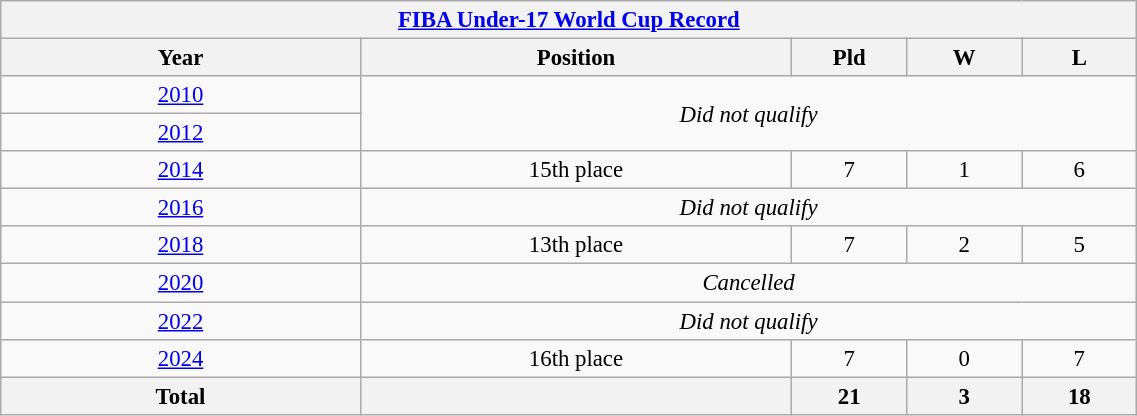<table class="wikitable collapsible autocollapse" style="text-align: center; font-size:95%;" width=60%>
<tr>
<th colspan=9><a href='#'>FIBA Under-17 World Cup Record</a></th>
</tr>
<tr>
<th width=25%>Year</th>
<th width=30%>Position</th>
<th width=8%>Pld</th>
<th width=8%>W</th>
<th width=8%>L</th>
</tr>
<tr>
<td> <a href='#'>2010</a></td>
<td colspan=5 rowspan=2><em>Did not qualify</em></td>
</tr>
<tr>
<td> <a href='#'>2012</a></td>
</tr>
<tr>
<td> <a href='#'>2014</a></td>
<td>15th place</td>
<td>7</td>
<td>1</td>
<td>6</td>
</tr>
<tr>
<td> <a href='#'>2016</a></td>
<td colspan=5><em>Did not qualify</em></td>
</tr>
<tr>
<td> <a href='#'>2018</a></td>
<td>13th place</td>
<td>7</td>
<td>2</td>
<td>5</td>
</tr>
<tr>
<td> <a href='#'>2020</a></td>
<td colspan=5><em>Cancelled</em></td>
</tr>
<tr>
<td> <a href='#'>2022</a></td>
<td colspan=5><em>Did not qualify</em></td>
</tr>
<tr>
<td> <a href='#'>2024</a></td>
<td>16th place</td>
<td>7</td>
<td>0</td>
<td>7</td>
</tr>
<tr>
<th><strong>Total</strong></th>
<th></th>
<th>21</th>
<th>3</th>
<th>18</th>
</tr>
</table>
